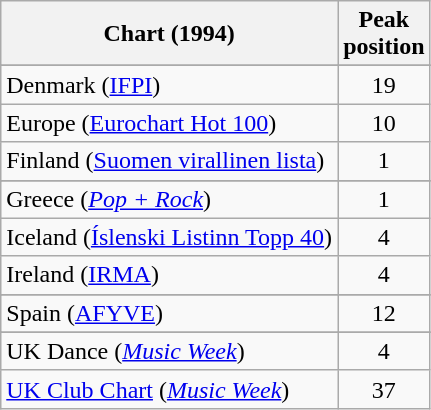<table class="wikitable sortable">
<tr>
<th align="left">Chart (1994)</th>
<th align="left">Peak<br>position</th>
</tr>
<tr>
</tr>
<tr>
</tr>
<tr>
</tr>
<tr>
<td>Denmark (<a href='#'>IFPI</a>)</td>
<td align="center">19</td>
</tr>
<tr>
<td>Europe (<a href='#'>Eurochart Hot 100</a>)</td>
<td align="center">10</td>
</tr>
<tr>
<td>Finland (<a href='#'>Suomen virallinen lista</a>)</td>
<td align="center">1</td>
</tr>
<tr>
</tr>
<tr>
<td>Greece (<em><a href='#'>Pop + Rock</a></em>)</td>
<td align="center">1</td>
</tr>
<tr>
<td>Iceland (<a href='#'>Íslenski Listinn Topp 40</a>)</td>
<td align="center">4</td>
</tr>
<tr>
<td>Ireland (<a href='#'>IRMA</a>)</td>
<td align="center">4</td>
</tr>
<tr>
</tr>
<tr>
</tr>
<tr>
</tr>
<tr>
</tr>
<tr>
<td>Spain (<a href='#'>AFYVE</a>)</td>
<td align="center">12</td>
</tr>
<tr>
</tr>
<tr>
</tr>
<tr>
</tr>
<tr>
<td>UK Dance (<em><a href='#'>Music Week</a></em>)</td>
<td align="center">4</td>
</tr>
<tr>
<td><a href='#'>UK Club Chart</a> (<em><a href='#'>Music Week</a></em>)</td>
<td align="center">37</td>
</tr>
</table>
